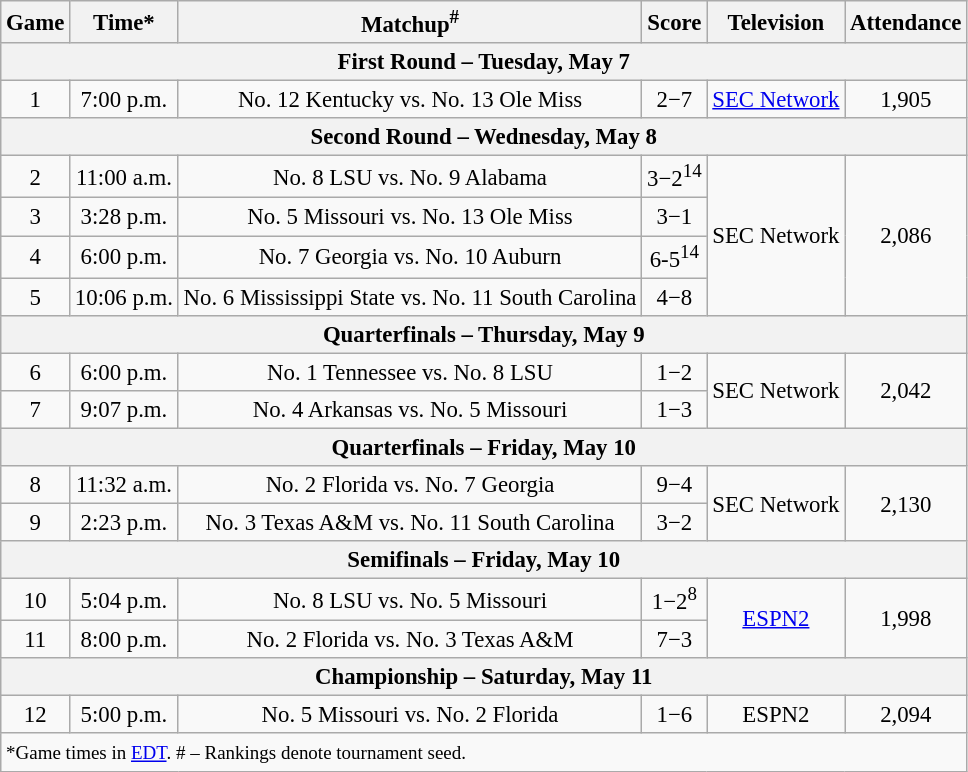<table class="wikitable" style="font-size: 95%">
<tr align="center">
<th>Game</th>
<th>Time*</th>
<th>Matchup<sup>#</sup></th>
<th>Score</th>
<th>Television</th>
<th>Attendance</th>
</tr>
<tr>
<th colspan=7>First Round – Tuesday, May 7</th>
</tr>
<tr>
<td style="text-align:center;">1</td>
<td style="text-align:center;">7:00 p.m.</td>
<td style="text-align:center;">No. 12 Kentucky vs. No. 13 Ole Miss</td>
<td style="text-align:center;">2−7</td>
<td style="text-align:center;"><a href='#'>SEC Network</a></td>
<td style="text-align:center;">1,905</td>
</tr>
<tr>
<th colspan=7>Second Round – Wednesday, May 8</th>
</tr>
<tr>
<td style="text-align:center;">2</td>
<td style="text-align:center;">11:00 a.m.</td>
<td style="text-align:center;">No. 8 LSU vs. No. 9 Alabama</td>
<td style="text-align:center;">3−2<sup>14</sup></td>
<td rowspan=4 style="text-align:center;">SEC Network</td>
<td rowspan=4 style="text-align:center;">2,086</td>
</tr>
<tr>
<td style="text-align:center;">3</td>
<td style="text-align:center;">3:28 p.m.</td>
<td style="text-align:center;">No. 5 Missouri vs. No. 13 Ole Miss</td>
<td style="text-align:center;">3−1</td>
</tr>
<tr>
<td style="text-align:center;">4</td>
<td style="text-align:center;">6:00 p.m.</td>
<td style="text-align:center;">No. 7 Georgia vs. No. 10 Auburn</td>
<td style="text-align:center;">6-5<sup>14</sup></td>
</tr>
<tr>
<td style="text-align:center;">5</td>
<td style="text-align:center;">10:06 p.m.</td>
<td style="text-align:center;">No. 6 Mississippi State vs. No. 11 South Carolina</td>
<td style="text-align:center;">4−8</td>
</tr>
<tr>
<th colspan=7>Quarterfinals – Thursday, May 9</th>
</tr>
<tr>
<td style="text-align:center;">6</td>
<td style="text-align:center;">6:00 p.m.</td>
<td style="text-align:center;">No. 1 Tennessee vs. No. 8 LSU</td>
<td style="text-align:center;">1−2</td>
<td rowspan=2 style="text-align:center;">SEC Network</td>
<td rowspan=2 style="text-align:center;">2,042</td>
</tr>
<tr>
<td style="text-align:center;">7</td>
<td style="text-align:center;">9:07 p.m.</td>
<td style="text-align:center;">No. 4 Arkansas vs. No. 5 Missouri</td>
<td style="text-align:center;">1−3</td>
</tr>
<tr>
<th colspan=7>Quarterfinals – Friday, May 10</th>
</tr>
<tr>
<td style="text-align:center;">8</td>
<td style="text-align:center;">11:32 a.m.</td>
<td style="text-align:center;">No. 2 Florida vs. No. 7 Georgia</td>
<td style="text-align:center;">9−4</td>
<td rowspan=2 style="text-align:center;">SEC Network</td>
<td rowspan=2 style="text-align:center;">2,130</td>
</tr>
<tr>
<td style="text-align:center;">9</td>
<td style="text-align:center;">2:23 p.m.</td>
<td style="text-align:center;">No. 3 Texas A&M vs. No. 11 South Carolina</td>
<td style="text-align:center;">3−2</td>
</tr>
<tr>
<th colspan=7>Semifinals – Friday, May 10</th>
</tr>
<tr>
<td style="text-align:center;">10</td>
<td style="text-align:center;">5:04 p.m.</td>
<td style="text-align:center;">No. 8 LSU vs. No. 5 Missouri</td>
<td style="text-align:center;">1−2<sup>8</sup></td>
<td rowspan=2 style="text-align:center;"><a href='#'>ESPN2</a></td>
<td rowspan=2 style="text-align:center;">1,998</td>
</tr>
<tr>
<td style="text-align:center;">11</td>
<td style="text-align:center;">8:00 p.m.</td>
<td style="text-align:center;">No. 2 Florida vs. No. 3 Texas A&M</td>
<td style="text-align:center;">7−3</td>
</tr>
<tr>
<th colspan=7>Championship – Saturday, May 11</th>
</tr>
<tr>
<td style="text-align:center;">12</td>
<td style="text-align:center;">5:00 p.m.</td>
<td style="text-align:center;">No. 5 Missouri vs. No. 2 Florida</td>
<td style="text-align:center;">1−6</td>
<td style="text-align:center;">ESPN2</td>
<td style="text-align:center;">2,094</td>
</tr>
<tr>
<td colspan=7><small>*Game times in <a href='#'>EDT</a>. # – Rankings denote tournament seed.</small></td>
</tr>
</table>
